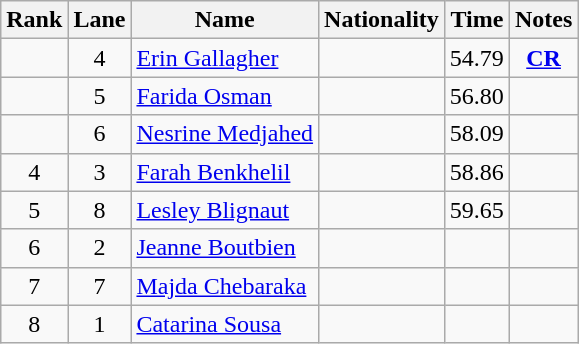<table class="wikitable sortable" style="text-align:center">
<tr>
<th>Rank</th>
<th>Lane</th>
<th>Name</th>
<th>Nationality</th>
<th>Time</th>
<th>Notes</th>
</tr>
<tr>
<td></td>
<td>4</td>
<td align=left><a href='#'>Erin Gallagher</a></td>
<td align=left></td>
<td>54.79</td>
<td><strong><a href='#'>CR</a></strong></td>
</tr>
<tr>
<td></td>
<td>5</td>
<td align=left><a href='#'>Farida Osman</a></td>
<td align=left></td>
<td>56.80</td>
<td></td>
</tr>
<tr>
<td></td>
<td>6</td>
<td align=left><a href='#'>Nesrine Medjahed</a></td>
<td align=left></td>
<td>58.09</td>
</tr>
<tr>
<td>4</td>
<td>3</td>
<td align=left><a href='#'>Farah Benkhelil</a></td>
<td align=left></td>
<td>58.86</td>
<td></td>
</tr>
<tr>
<td>5</td>
<td>8</td>
<td align=left><a href='#'>Lesley Blignaut</a></td>
<td align=left></td>
<td>59.65</td>
<td></td>
</tr>
<tr>
<td>6</td>
<td>2</td>
<td align=left><a href='#'>Jeanne Boutbien</a></td>
<td align=left></td>
<td></td>
<td></td>
</tr>
<tr>
<td>7</td>
<td>7</td>
<td align=left><a href='#'>Majda Chebaraka</a></td>
<td align=left></td>
<td></td>
<td></td>
</tr>
<tr>
<td>8</td>
<td>1</td>
<td align=left><a href='#'>Catarina Sousa</a></td>
<td align=left></td>
<td></td>
<td></td>
</tr>
</table>
